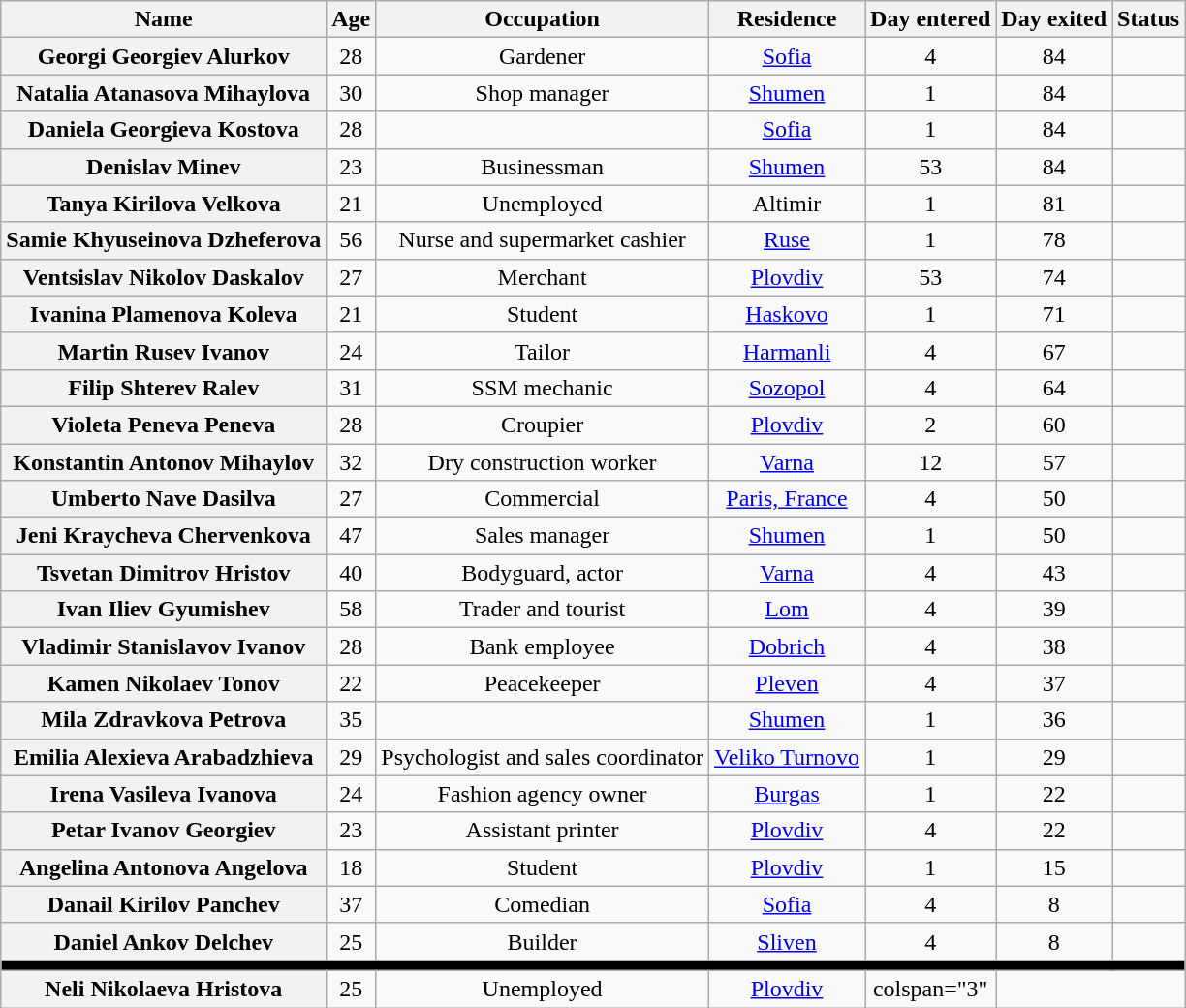<table class="wikitable sortable" style="text-align:center;">
<tr>
<th>Name</th>
<th>Age</th>
<th>Occupation</th>
<th>Residence</th>
<th>Day entered</th>
<th>Day exited</th>
<th>Status</th>
</tr>
<tr>
<th><strong>Georgi Georgiev Alurkov</strong></th>
<td>28</td>
<td>Gardener</td>
<td><a href='#'>Sofia</a></td>
<td>4</td>
<td>84</td>
<td></td>
</tr>
<tr>
<th>Natalia Atanasova <strong>Mihaylova</strong></th>
<td>30</td>
<td>Shop manager</td>
<td><a href='#'>Shumen</a></td>
<td>1</td>
<td>84</td>
<td></td>
</tr>
<tr>
<th><strong>Daniela Georgieva Kostova</strong></th>
<td>28</td>
<td></td>
<td><a href='#'>Sofia</a></td>
<td>1</td>
<td>84</td>
<td></td>
</tr>
<tr>
<th><strong>Denislav Minev</strong></th>
<td>23</td>
<td>Businessman</td>
<td><a href='#'>Shumen</a></td>
<td>53</td>
<td>84</td>
<td></td>
</tr>
<tr>
<th><strong>Tanya Kirilova Velkova</strong></th>
<td>21</td>
<td>Unemployed</td>
<td>Altimir</td>
<td>1</td>
<td>81</td>
<td></td>
</tr>
<tr>
<th><strong>Samie Khyuseinova Dzheferova</strong></th>
<td>56</td>
<td>Nurse and supermarket cashier</td>
<td><a href='#'>Ruse</a></td>
<td>1</td>
<td>78</td>
<td></td>
</tr>
<tr>
<th><strong>Ventsislav Nikolov Daskalov</strong></th>
<td>27</td>
<td>Merchant</td>
<td><a href='#'>Plovdiv</a></td>
<td>53</td>
<td>74</td>
<td></td>
</tr>
<tr>
<th>Ivanina Plamenova Koleva</th>
<td>21</td>
<td>Student</td>
<td><a href='#'>Haskovo</a></td>
<td>1</td>
<td>71</td>
<td></td>
</tr>
<tr>
<th>Martin Rusev Ivanov</th>
<td>24</td>
<td>Tailor</td>
<td><a href='#'>Harmanli</a></td>
<td>4</td>
<td>67</td>
<td></td>
</tr>
<tr>
<th>Filip Shterev Ralev</th>
<td>31</td>
<td>SSM mechanic</td>
<td><a href='#'>Sozopol</a></td>
<td>4</td>
<td>64</td>
<td></td>
</tr>
<tr>
<th><strong>Violeta Peneva Peneva</strong></th>
<td>28</td>
<td>Croupier</td>
<td><a href='#'>Plovdiv</a></td>
<td>2</td>
<td>60</td>
<td></td>
</tr>
<tr>
<th><strong>Konstantin Antonov Mihaylov</strong></th>
<td>32</td>
<td>Dry construction worker</td>
<td><a href='#'>Varna</a></td>
<td>12</td>
<td>57</td>
<td></td>
</tr>
<tr>
<th>Umberto Nave Dasilva</th>
<td>27</td>
<td>Commercial</td>
<td><a href='#'>Paris, France</a></td>
<td>4</td>
<td>50</td>
<td></td>
</tr>
<tr>
<th><strong>Jeni Kraycheva Chervenkova</strong></th>
<td>47</td>
<td>Sales manager</td>
<td><a href='#'>Shumen</a></td>
<td>1</td>
<td>50</td>
<td></td>
</tr>
<tr>
<th><strong>Tsvetan Dimitrov Hristov</strong></th>
<td>40</td>
<td>Bodyguard, actor</td>
<td><a href='#'>Varna</a></td>
<td>4</td>
<td>43</td>
<td></td>
</tr>
<tr>
<th>Ivan Iliev Gyumishev</th>
<td>58</td>
<td>Trader and tourist</td>
<td><a href='#'>Lom</a></td>
<td>4</td>
<td>39</td>
<td></td>
</tr>
<tr>
<th><strong>Vladimir Stanislavov Ivanov</strong></th>
<td>28</td>
<td>Bank employee</td>
<td><a href='#'>Dobrich</a></td>
<td>4</td>
<td>38</td>
<td></td>
</tr>
<tr>
<th>Kamen Nikolaev Tonov</th>
<td>22</td>
<td>Peacekeeper</td>
<td><a href='#'>Pleven</a></td>
<td>4</td>
<td>37</td>
<td></td>
</tr>
<tr>
<th>Mila Zdravkova Petrova</th>
<td>35</td>
<td></td>
<td><a href='#'>Shumen</a></td>
<td>1</td>
<td>36</td>
<td></td>
</tr>
<tr>
<th>Emilia Alexieva Arabadzhieva</th>
<td>29</td>
<td>Psychologist and sales coordinator</td>
<td><a href='#'>Veliko Turnovo</a></td>
<td>1</td>
<td>29</td>
<td></td>
</tr>
<tr>
<th>Irena Vasileva Ivanova</th>
<td>24</td>
<td>Fashion agency owner</td>
<td><a href='#'>Burgas</a></td>
<td>1</td>
<td>22</td>
<td></td>
</tr>
<tr>
<th><strong>Petar Ivanov Georgiev</strong></th>
<td>23</td>
<td>Assistant printer</td>
<td><a href='#'>Plovdiv</a></td>
<td>4</td>
<td>22</td>
<td></td>
</tr>
<tr>
<th>Angelina Antonova Angelova</th>
<td>18</td>
<td>Student</td>
<td><a href='#'>Plovdiv</a></td>
<td>1</td>
<td>15</td>
<td></td>
</tr>
<tr>
<th><strong>Danail Kirilov Panchev</strong></th>
<td>37</td>
<td>Comedian</td>
<td><a href='#'>Sofia</a></td>
<td>4</td>
<td>8</td>
<td></td>
</tr>
<tr>
<th><strong>Daniel Ankov Delchev</strong></th>
<td>25</td>
<td>Builder</td>
<td><a href='#'>Sliven</a></td>
<td>4</td>
<td>8</td>
<td></td>
</tr>
<tr>
<td colspan="7" style="background:#000;"></td>
</tr>
<tr>
<th><strong>Neli Nikolaeva Hristova</strong></th>
<td>25</td>
<td>Unemployed</td>
<td><a href='#'>Plovdiv</a></td>
<td>colspan="3" 	</td>
</tr>
</table>
